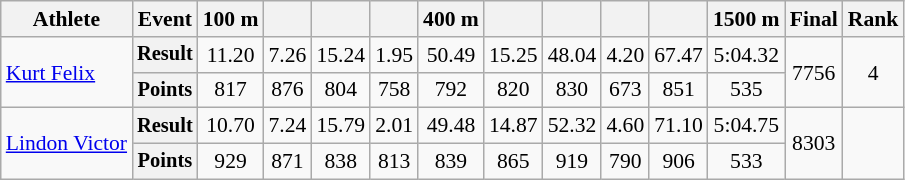<table class="wikitable" style="font-size:90%;">
<tr>
<th>Athlete</th>
<th>Event</th>
<th>100 m</th>
<th></th>
<th></th>
<th></th>
<th>400 m</th>
<th></th>
<th></th>
<th></th>
<th></th>
<th>1500 m</th>
<th>Final</th>
<th>Rank</th>
</tr>
<tr align=center>
<td align=left rowspan=2><a href='#'>Kurt Felix</a></td>
<th style="font-size:95%">Result</th>
<td>11.20</td>
<td>7.26</td>
<td>15.24</td>
<td>1.95</td>
<td>50.49</td>
<td>15.25</td>
<td>48.04</td>
<td>4.20</td>
<td>67.47</td>
<td>5:04.32</td>
<td rowspan=2>7756</td>
<td rowspan=2>4</td>
</tr>
<tr align=center>
<th style="font-size:95%">Points</th>
<td>817</td>
<td>876</td>
<td>804</td>
<td>758</td>
<td>792</td>
<td>820</td>
<td>830</td>
<td>673</td>
<td>851</td>
<td>535</td>
</tr>
<tr align=center>
<td align=left rowspan=2><a href='#'>Lindon Victor</a></td>
<th style="font-size:95%">Result</th>
<td>10.70</td>
<td>7.24</td>
<td>15.79</td>
<td>2.01</td>
<td>49.48</td>
<td>14.87</td>
<td>52.32</td>
<td>4.60</td>
<td>71.10</td>
<td>5:04.75</td>
<td rowspan=2>8303</td>
<td rowspan=2></td>
</tr>
<tr align=center>
<th style="font-size:95%">Points</th>
<td>929</td>
<td>871</td>
<td>838</td>
<td>813</td>
<td>839</td>
<td>865</td>
<td>919</td>
<td>790</td>
<td>906</td>
<td>533</td>
</tr>
</table>
